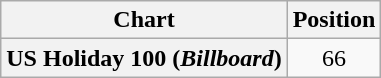<table class="wikitable plainrowheaders sortable" style="text-align:center">
<tr>
<th scope="col">Chart</th>
<th scope="col">Position</th>
</tr>
<tr>
<th scope="row">US Holiday 100 (<em>Billboard</em>)</th>
<td>66</td>
</tr>
</table>
